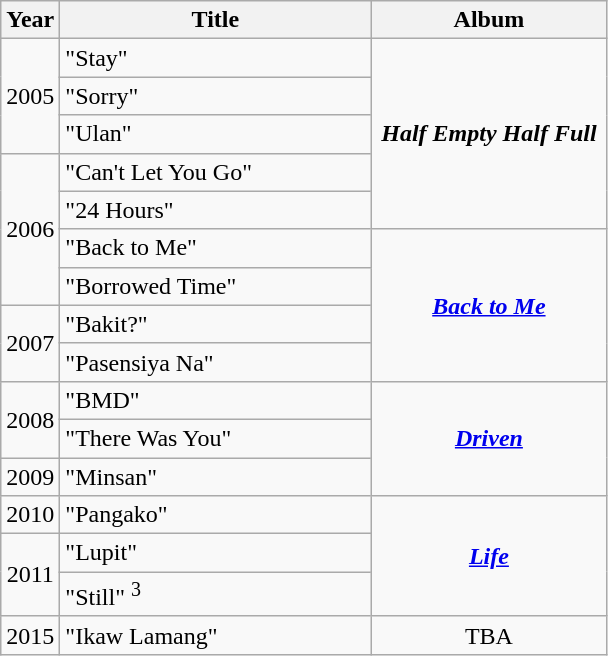<table class="wikitable">
<tr>
<th align="center">Year</th>
<th align="center" width="200">Title</th>
<th align="center" width="150">Album</th>
</tr>
<tr>
<td align="center" rowspan="3">2005</td>
<td align="left">"Stay"</td>
<td align="center" rowspan="5"><strong><em>Half Empty Half Full</em></strong></td>
</tr>
<tr>
<td align="left">"Sorry"</td>
</tr>
<tr>
<td align="left">"Ulan"</td>
</tr>
<tr>
<td align="center" rowspan="4">2006</td>
<td align="left">"Can't Let You Go"</td>
</tr>
<tr>
<td align="left">"24 Hours"</td>
</tr>
<tr>
<td align="left">"Back to Me"</td>
<td align="center" rowspan="4"><strong><em><a href='#'>Back to Me</a></em></strong></td>
</tr>
<tr>
<td align="left">"Borrowed Time"</td>
</tr>
<tr>
<td align="center" rowspan="2">2007</td>
<td align="left">"Bakit?"</td>
</tr>
<tr>
<td align="left">"Pasensiya Na"</td>
</tr>
<tr>
<td align="center" rowspan="2">2008</td>
<td align="left">"BMD"</td>
<td align="center" rowspan="3"><strong><em><a href='#'>Driven</a></em></strong></td>
</tr>
<tr>
<td align="left">"There Was You"</td>
</tr>
<tr>
<td align="center" rowspan="1">2009</td>
<td align="left">"Minsan"</td>
</tr>
<tr>
<td align="center" rowspan="1">2010</td>
<td align="left">"Pangako"</td>
<td align="center" rowspan="3"><strong><em><a href='#'>Life</a></em></strong></td>
</tr>
<tr>
<td align="center" rowspan="2">2011</td>
<td align="left">"Lupit"</td>
</tr>
<tr>
<td align="left">"Still" <sup>3</sup></td>
</tr>
<tr>
<td align="center" rowspan="1">2015</td>
<td align="left">"Ikaw Lamang" </td>
<td align="center" rowspan="3">TBA</td>
</tr>
</table>
